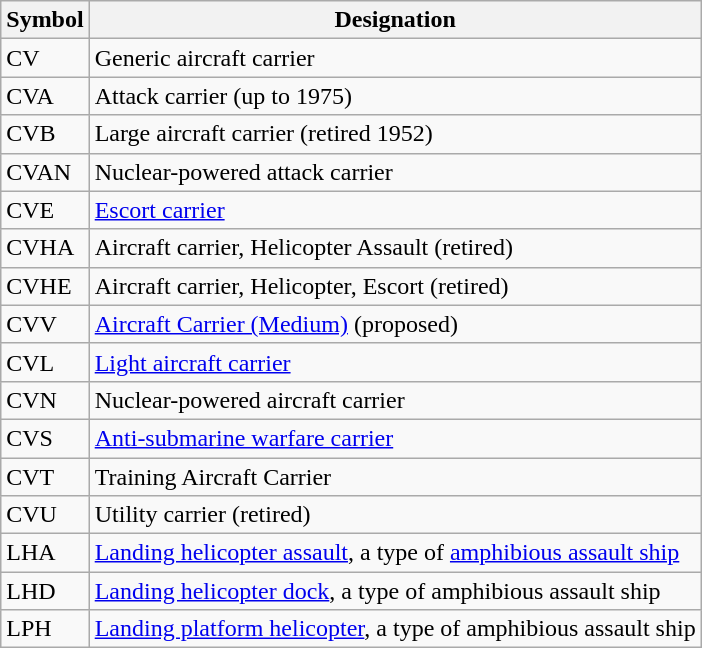<table class="wikitable">
<tr>
<th>Symbol</th>
<th>Designation</th>
</tr>
<tr>
<td>CV</td>
<td>Generic aircraft carrier</td>
</tr>
<tr>
<td>CVA</td>
<td>Attack carrier (up to 1975)</td>
</tr>
<tr>
<td>CVB</td>
<td>Large aircraft carrier (retired 1952)</td>
</tr>
<tr>
<td>CVAN</td>
<td>Nuclear-powered attack carrier</td>
</tr>
<tr>
<td>CVE</td>
<td><a href='#'>Escort carrier</a></td>
</tr>
<tr>
<td>CVHA</td>
<td>Aircraft carrier, Helicopter Assault (retired)</td>
</tr>
<tr>
<td>CVHE</td>
<td>Aircraft carrier, Helicopter, Escort (retired)</td>
</tr>
<tr>
<td>CVV</td>
<td><a href='#'>Aircraft Carrier (Medium)</a> (proposed)</td>
</tr>
<tr>
<td>CVL</td>
<td><a href='#'>Light aircraft carrier</a></td>
</tr>
<tr>
<td>CVN</td>
<td>Nuclear-powered aircraft carrier</td>
</tr>
<tr>
<td>CVS</td>
<td><a href='#'>Anti-submarine warfare carrier</a></td>
</tr>
<tr>
<td>CVT</td>
<td>Training Aircraft Carrier</td>
</tr>
<tr>
<td>CVU</td>
<td>Utility carrier (retired)</td>
</tr>
<tr>
<td>LHA</td>
<td><a href='#'>Landing helicopter assault</a>, a type of <a href='#'>amphibious assault ship</a></td>
</tr>
<tr>
<td>LHD</td>
<td><a href='#'>Landing helicopter dock</a>, a type of amphibious assault ship</td>
</tr>
<tr>
<td>LPH</td>
<td><a href='#'>Landing platform helicopter</a>, a type of amphibious assault ship</td>
</tr>
</table>
